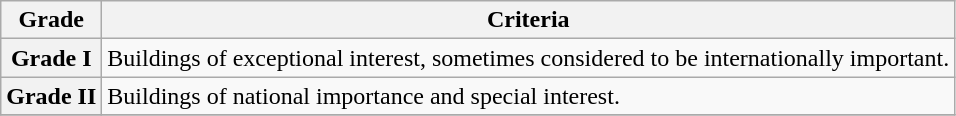<table class="wikitable" border="1">
<tr>
<th>Grade</th>
<th>Criteria</th>
</tr>
<tr>
<th>Grade I</th>
<td>Buildings of exceptional interest, sometimes considered to be internationally important.</td>
</tr>
<tr>
<th>Grade II</th>
<td>Buildings of national importance and special interest.</td>
</tr>
<tr>
</tr>
</table>
